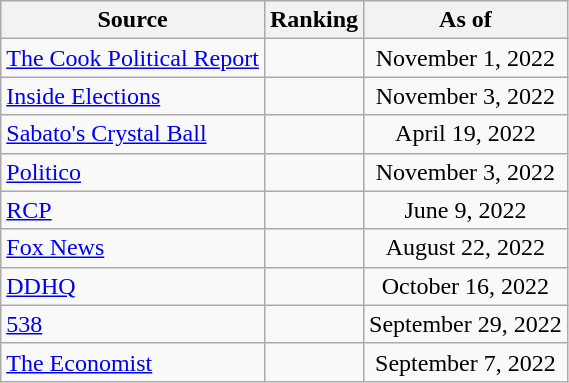<table class="wikitable" style="text-align:center">
<tr>
<th>Source</th>
<th>Ranking</th>
<th>As of</th>
</tr>
<tr>
<td align=left><a href='#'>The Cook Political Report</a></td>
<td></td>
<td>November 1, 2022</td>
</tr>
<tr>
<td align=left><a href='#'>Inside Elections</a></td>
<td></td>
<td>November 3, 2022</td>
</tr>
<tr>
<td align=left><a href='#'>Sabato's Crystal Ball</a></td>
<td></td>
<td>April 19, 2022</td>
</tr>
<tr>
<td align=left><a href='#'>Politico</a></td>
<td></td>
<td>November 3, 2022</td>
</tr>
<tr>
<td align="left"><a href='#'>RCP</a></td>
<td></td>
<td>June 9, 2022</td>
</tr>
<tr>
<td align=left><a href='#'>Fox News</a></td>
<td></td>
<td>August 22, 2022</td>
</tr>
<tr>
<td align="left"><a href='#'>DDHQ</a></td>
<td></td>
<td>October 16, 2022</td>
</tr>
<tr>
<td align="left"><a href='#'>538</a></td>
<td></td>
<td>September 29, 2022</td>
</tr>
<tr>
<td align="left"><a href='#'>The Economist</a></td>
<td></td>
<td>September 7, 2022</td>
</tr>
</table>
